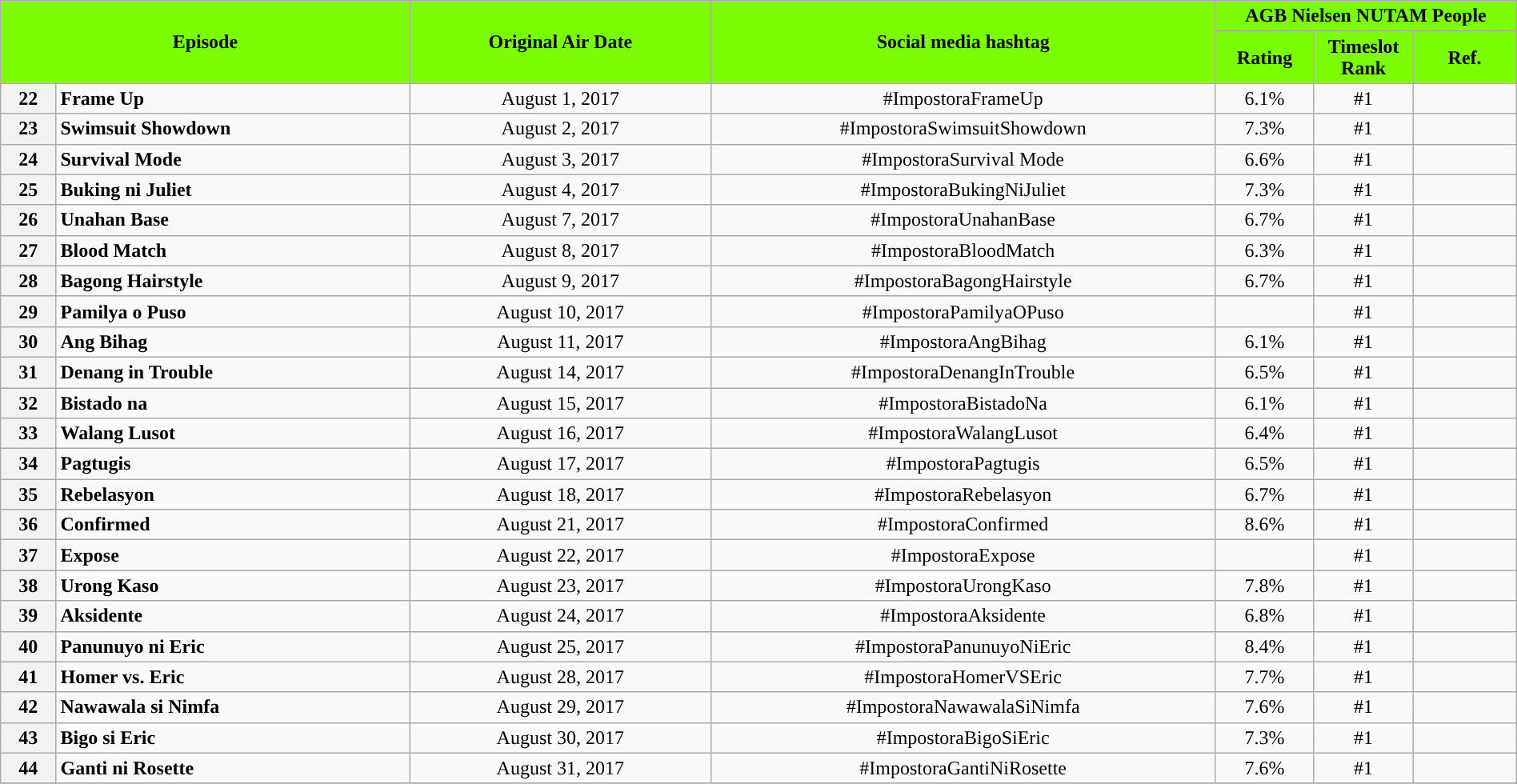<table class="wikitable" style="text-align:center; font-size:100%; line-height:18px;"  width="100%">
<tr>
<th colspan="2" rowspan="2" style="background-color:#7CFC00; color:#000000;">Episode</th>
<th style="background:#7CFC00; color:black" rowspan="2">Original Air Date</th>
<th style="background:#7CFC00; color:black" rowspan="2">Social media hashtag</th>
<th style="background-color:#7CFC00; color:#000000;" colspan="3">AGB Nielsen NUTAM People</th>
</tr>
<tr>
<th style="background-color:#7CFC00; width:75px; color:#000000;">Rating</th>
<th style="background-color:#7CFC00; width:75px; color:#000000;">Timeslot<br>Rank</th>
<th style="background-color:#7CFC00; color:#000000;">Ref.</th>
</tr>
<tr>
<th>22</th>
<td style="text-align: left;"><strong>Frame Up</strong></td>
<td>August 1, 2017</td>
<td>#ImpostoraFrameUp</td>
<td>6.1%</td>
<td>#1</td>
<td></td>
</tr>
<tr>
<th>23</th>
<td style="text-align: left;"><strong>Swimsuit Showdown</strong></td>
<td>August 2, 2017</td>
<td>#ImpostoraSwimsuitShowdown</td>
<td>7.3%</td>
<td>#1</td>
<td></td>
</tr>
<tr>
<th>24</th>
<td style="text-align: left;"><strong>Survival Mode</strong></td>
<td>August 3, 2017</td>
<td>#ImpostoraSurvival Mode</td>
<td>6.6%</td>
<td>#1</td>
<td></td>
</tr>
<tr>
<th>25</th>
<td style="text-align: left;"><strong>Buking ni Juliet</strong></td>
<td>August 4, 2017</td>
<td>#ImpostoraBukingNiJuliet</td>
<td>7.3%</td>
<td>#1</td>
<td></td>
</tr>
<tr>
<th>26</th>
<td style="text-align: left;"><strong>Unahan Base</strong></td>
<td>August 7, 2017</td>
<td>#ImpostoraUnahanBase</td>
<td>6.7%</td>
<td>#1</td>
<td></td>
</tr>
<tr>
<th>27</th>
<td style="text-align: left;"><strong>Blood Match</strong></td>
<td>August 8, 2017</td>
<td>#ImpostoraBloodMatch</td>
<td>6.3%</td>
<td>#1</td>
<td></td>
</tr>
<tr>
<th>28</th>
<td style="text-align: left;"><strong>Bagong Hairstyle</strong></td>
<td>August 9, 2017</td>
<td>#ImpostoraBagongHairstyle</td>
<td>6.7%</td>
<td>#1</td>
<td></td>
</tr>
<tr>
<th>29</th>
<td style="text-align: left;"><strong>Pamilya o Puso</strong></td>
<td>August 10, 2017</td>
<td>#ImpostoraPamilyaOPuso</td>
<td></td>
<td>#1</td>
<td></td>
</tr>
<tr>
<th>30</th>
<td style="text-align: left;"><strong>Ang Bihag</strong></td>
<td>August 11, 2017</td>
<td>#ImpostoraAngBihag</td>
<td>6.1%</td>
<td>#1</td>
<td></td>
</tr>
<tr>
<th>31</th>
<td style="text-align: left;"><strong>Denang in Trouble</strong></td>
<td>August 14, 2017</td>
<td>#ImpostoraDenangInTrouble</td>
<td>6.5%</td>
<td>#1</td>
<td></td>
</tr>
<tr>
<th>32</th>
<td style="text-align: left;"><strong>Bistado na</strong></td>
<td>August 15, 2017</td>
<td>#ImpostoraBistadoNa</td>
<td>6.1%</td>
<td>#1</td>
<td></td>
</tr>
<tr>
<th>33</th>
<td style="text-align: left;"><strong>Walang Lusot</strong></td>
<td>August 16, 2017</td>
<td>#ImpostoraWalangLusot</td>
<td>6.4%</td>
<td>#1</td>
<td></td>
</tr>
<tr>
<th>34</th>
<td style="text-align: left;"><strong>Pagtugis</strong></td>
<td>August 17, 2017</td>
<td>#ImpostoraPagtugis</td>
<td>6.5%</td>
<td>#1</td>
<td></td>
</tr>
<tr>
<th>35</th>
<td style="text-align: left;"><strong>Rebelasyon</strong></td>
<td>August 18, 2017</td>
<td>#ImpostoraRebelasyon</td>
<td>6.7%</td>
<td>#1</td>
<td></td>
</tr>
<tr>
<th>36</th>
<td style="text-align: left;"><strong>Confirmed</strong></td>
<td>August 21, 2017</td>
<td>#ImpostoraConfirmed</td>
<td>8.6%</td>
<td>#1</td>
<td></td>
</tr>
<tr>
<th>37</th>
<td style="text-align: left;"><strong>Expose</strong></td>
<td>August 22, 2017</td>
<td>#ImpostoraExpose</td>
<td></td>
<td>#1</td>
<td></td>
</tr>
<tr>
<th>38</th>
<td style="text-align: left;"><strong>Urong Kaso</strong></td>
<td>August 23, 2017</td>
<td>#ImpostoraUrongKaso</td>
<td>7.8%</td>
<td>#1</td>
<td></td>
</tr>
<tr>
<th>39</th>
<td style="text-align: left;"><strong>Aksidente</strong></td>
<td>August 24, 2017</td>
<td>#ImpostoraAksidente</td>
<td>6.8%</td>
<td>#1</td>
<td></td>
</tr>
<tr>
<th>40</th>
<td style="text-align: left;"><strong>Panunuyo ni Eric</strong></td>
<td>August 25, 2017</td>
<td>#ImpostoraPanunuyoNiEric</td>
<td>8.4%</td>
<td>#1</td>
<td></td>
</tr>
<tr>
<th>41</th>
<td style="text-align: left;"><strong>Homer vs. Eric</strong></td>
<td>August 28, 2017</td>
<td>#ImpostoraHomerVSEric</td>
<td>7.7%</td>
<td>#1</td>
<td></td>
</tr>
<tr>
<th>42</th>
<td style="text-align: left;"><strong>Nawawala si Nimfa</strong></td>
<td>August 29, 2017</td>
<td>#ImpostoraNawawalaSiNimfa</td>
<td>7.6%</td>
<td>#1</td>
<td></td>
</tr>
<tr>
<th>43</th>
<td style="text-align: left;"><strong>Bigo si Eric</strong></td>
<td>August 30, 2017</td>
<td>#ImpostoraBigoSiEric</td>
<td>7.3%</td>
<td>#1</td>
<td></td>
</tr>
<tr>
<th>44</th>
<td style="text-align: left;"><strong>Ganti ni Rosette</strong></td>
<td>August 31, 2017</td>
<td>#ImpostoraGantiNiRosette</td>
<td>7.6%</td>
<td>#1</td>
<td></td>
</tr>
<tr>
</tr>
</table>
